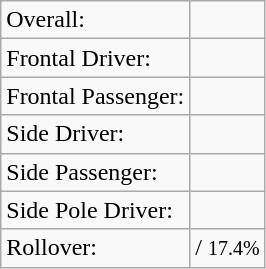<table class="wikitable">
<tr>
<td>Overall:</td>
<td></td>
</tr>
<tr>
<td>Frontal Driver:</td>
<td></td>
</tr>
<tr>
<td>Frontal Passenger:</td>
<td></td>
</tr>
<tr>
<td>Side Driver:</td>
<td></td>
</tr>
<tr>
<td>Side Passenger:</td>
<td></td>
</tr>
<tr>
<td>Side Pole Driver:</td>
<td></td>
</tr>
<tr>
<td>Rollover:</td>
<td> / <small>17.4%</small></td>
</tr>
</table>
